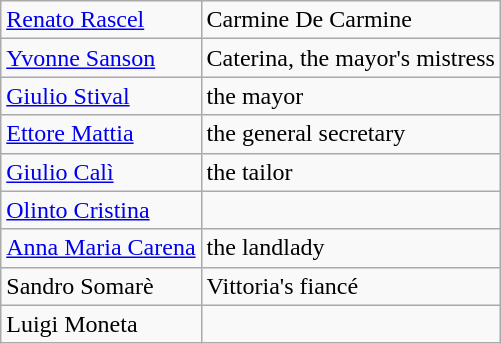<table class=wikitable>
<tr>
<td><a href='#'>Renato Rascel</a></td>
<td>Carmine De Carmine</td>
</tr>
<tr>
<td><a href='#'>Yvonne Sanson</a></td>
<td>Caterina, the mayor's mistress</td>
</tr>
<tr>
<td><a href='#'>Giulio Stival</a></td>
<td>the mayor</td>
</tr>
<tr>
<td><a href='#'>Ettore Mattia</a></td>
<td>the general secretary</td>
</tr>
<tr>
<td><a href='#'>Giulio Calì</a></td>
<td>the tailor</td>
</tr>
<tr>
<td><a href='#'>Olinto Cristina</a></td>
</tr>
<tr>
<td><a href='#'>Anna Maria Carena</a></td>
<td>the landlady</td>
</tr>
<tr>
<td>Sandro Somarè</td>
<td>Vittoria's fiancé</td>
</tr>
<tr>
<td>Luigi Moneta</td>
</tr>
</table>
